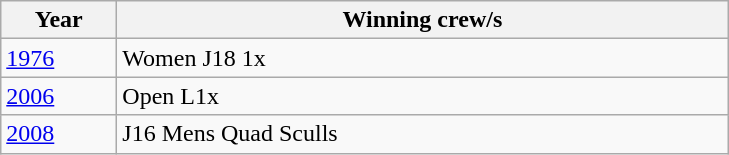<table class="wikitable">
<tr>
<th width=70>Year</th>
<th width=400>Winning crew/s</th>
</tr>
<tr>
<td><a href='#'>1976</a></td>
<td>Women J18 1x</td>
</tr>
<tr>
<td><a href='#'>2006</a></td>
<td>Open L1x</td>
</tr>
<tr>
<td><a href='#'>2008</a></td>
<td>J16 Mens Quad Sculls</td>
</tr>
</table>
